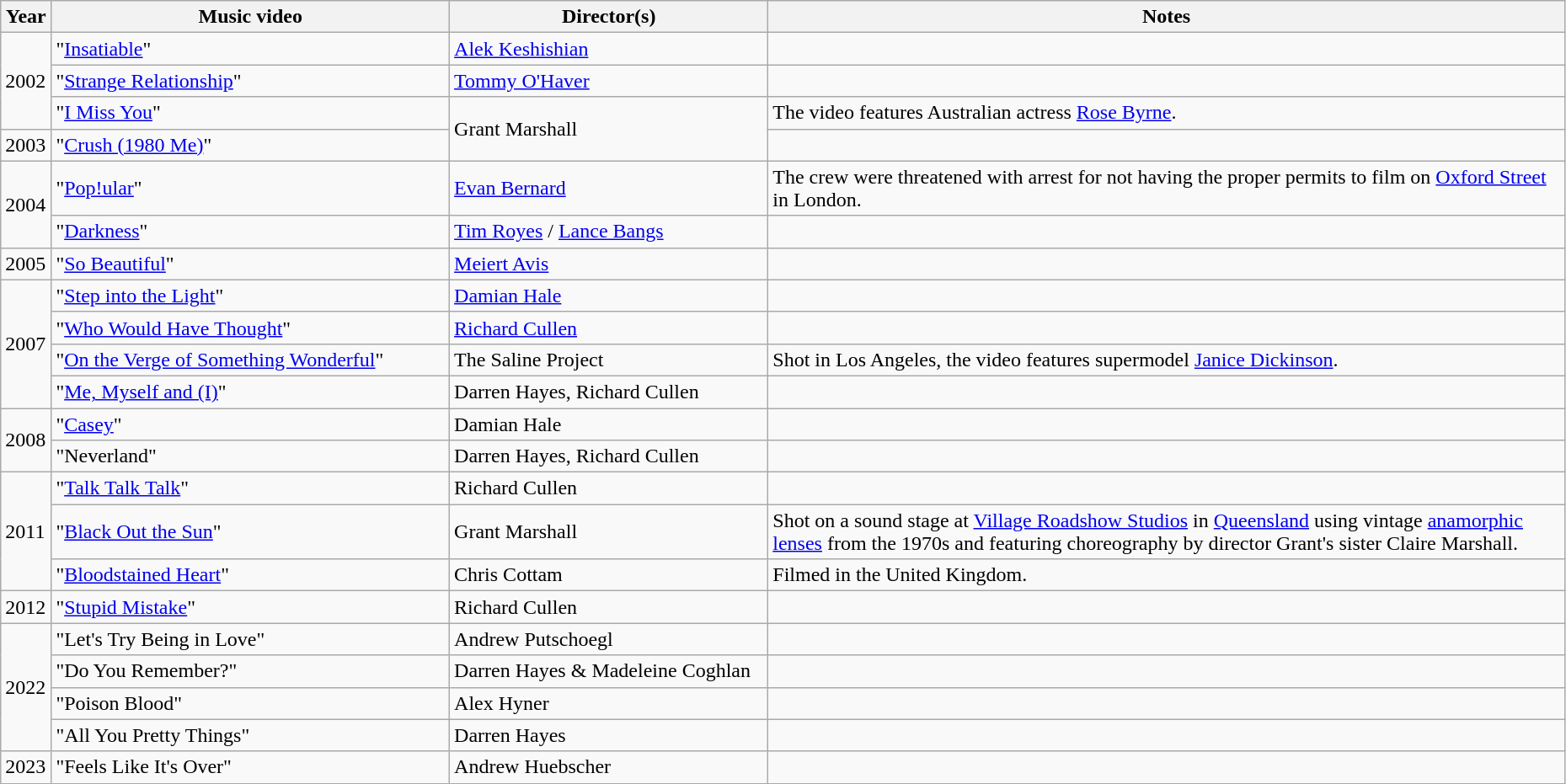<table class="wikitable plainrowheaders" width=98%>
<tr>
<th scope="col" width=3%>Year</th>
<th scope="col" width=25%>Music video</th>
<th scope="col" width=20%>Director(s)</th>
<th scope="col" width=50%>Notes</th>
</tr>
<tr>
<td rowspan=3>2002</td>
<td>"<a href='#'>Insatiable</a>"</td>
<td><a href='#'>Alek Keshishian</a></td>
<td></td>
</tr>
<tr>
<td>"<a href='#'>Strange Relationship</a>"</td>
<td><a href='#'>Tommy O'Haver</a></td>
<td></td>
</tr>
<tr>
<td>"<a href='#'>I Miss You</a>"</td>
<td rowspan=2>Grant Marshall</td>
<td>The video features Australian actress <a href='#'>Rose Byrne</a>.</td>
</tr>
<tr>
<td>2003</td>
<td>"<a href='#'>Crush (1980 Me)</a>"</td>
<td></td>
</tr>
<tr>
<td rowspan=2>2004</td>
<td>"<a href='#'>Pop!ular</a>"</td>
<td><a href='#'>Evan Bernard</a></td>
<td>The crew were threatened with arrest for not having the proper permits to film on <a href='#'>Oxford Street</a> in London.</td>
</tr>
<tr>
<td>"<a href='#'>Darkness</a>"</td>
<td><a href='#'>Tim Royes</a> / <a href='#'>Lance Bangs</a></td>
<td></td>
</tr>
<tr>
<td>2005</td>
<td>"<a href='#'>So Beautiful</a>"</td>
<td><a href='#'>Meiert Avis</a></td>
<td></td>
</tr>
<tr>
<td rowspan=4>2007</td>
<td>"<a href='#'>Step into the Light</a>"</td>
<td><a href='#'>Damian Hale</a></td>
<td></td>
</tr>
<tr>
<td>"<a href='#'>Who Would Have Thought</a>"</td>
<td><a href='#'>Richard Cullen</a></td>
<td></td>
</tr>
<tr>
<td>"<a href='#'>On the Verge of Something Wonderful</a>"</td>
<td>The Saline Project</td>
<td>Shot in Los Angeles, the video features supermodel <a href='#'>Janice Dickinson</a>.</td>
</tr>
<tr>
<td>"<a href='#'>Me, Myself and (I)</a>"</td>
<td>Darren Hayes, Richard Cullen</td>
<td></td>
</tr>
<tr>
<td rowspan="2">2008</td>
<td>"<a href='#'>Casey</a>"</td>
<td>Damian Hale</td>
<td></td>
</tr>
<tr>
<td>"Neverland"</td>
<td>Darren Hayes, Richard Cullen</td>
<td></td>
</tr>
<tr>
<td rowspan=3>2011</td>
<td>"<a href='#'>Talk Talk Talk</a>"</td>
<td>Richard Cullen</td>
<td></td>
</tr>
<tr>
<td>"<a href='#'>Black Out the Sun</a>"</td>
<td>Grant Marshall</td>
<td>Shot on a sound stage at <a href='#'>Village Roadshow Studios</a> in <a href='#'>Queensland</a> using vintage <a href='#'>anamorphic lenses</a> from the 1970s and featuring choreography by director Grant's sister Claire Marshall.</td>
</tr>
<tr>
<td>"<a href='#'>Bloodstained Heart</a>"</td>
<td>Chris Cottam</td>
<td>Filmed in the United Kingdom.</td>
</tr>
<tr>
<td>2012</td>
<td>"<a href='#'>Stupid Mistake</a>"</td>
<td>Richard Cullen</td>
<td></td>
</tr>
<tr>
<td rowspan="4">2022</td>
<td>"Let's Try Being in Love"</td>
<td>Andrew Putschoegl</td>
<td></td>
</tr>
<tr>
<td>"Do You Remember?"</td>
<td>Darren Hayes & Madeleine Coghlan</td>
<td></td>
</tr>
<tr>
<td>"Poison Blood"</td>
<td>Alex Hyner</td>
<td></td>
</tr>
<tr>
<td>"All You Pretty Things"</td>
<td>Darren Hayes</td>
<td></td>
</tr>
<tr>
<td>2023</td>
<td>"Feels Like It's Over"</td>
<td>Andrew Huebscher</td>
<td></td>
</tr>
</table>
